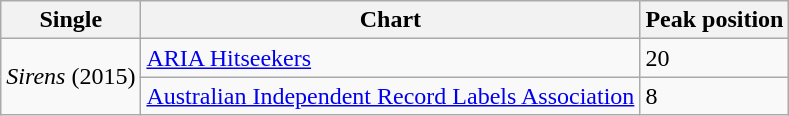<table class="wikitable">
<tr>
<th>Single</th>
<th>Chart</th>
<th>Peak position</th>
</tr>
<tr>
<td rowspan="2"><em>Sirens</em> (2015)</td>
<td><a href='#'>ARIA Hitseekers</a></td>
<td>20</td>
</tr>
<tr>
<td><a href='#'>Australian Independent Record Labels Association</a></td>
<td>8</td>
</tr>
</table>
